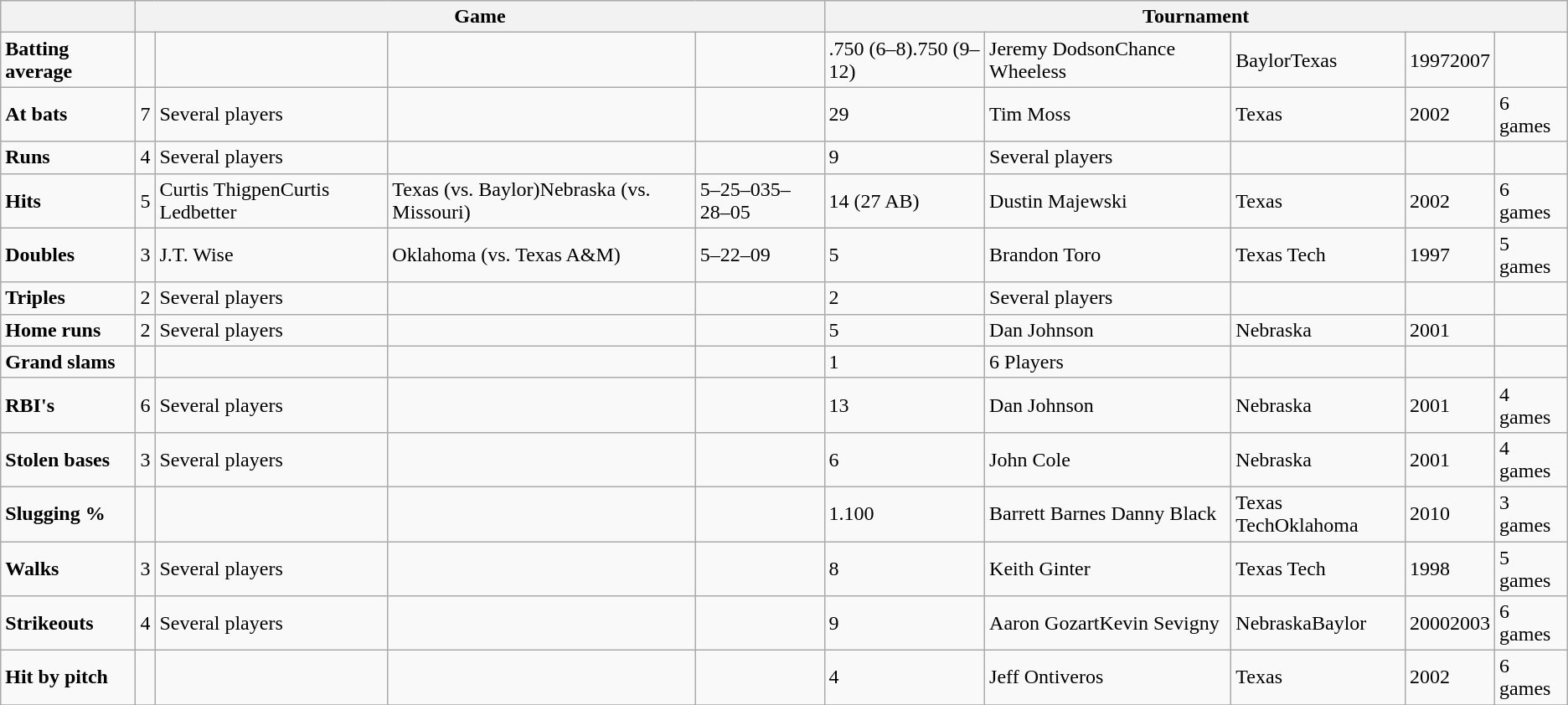<table class="wikitable">
<tr align="center">
<th></th>
<th colspan="4"><strong>Game</strong></th>
<th colspan="5"><strong>Tournament</strong></th>
</tr>
<tr>
<td><strong>Batting average</strong></td>
<td></td>
<td></td>
<td></td>
<td></td>
<td>.750 (6–8).750 (9–12)</td>
<td>Jeremy DodsonChance Wheeless</td>
<td>BaylorTexas</td>
<td>19972007</td>
</tr>
<tr>
<td><strong>At bats</strong></td>
<td>7</td>
<td>Several players</td>
<td></td>
<td></td>
<td>29</td>
<td>Tim Moss</td>
<td>Texas</td>
<td>2002</td>
<td>6 games</td>
</tr>
<tr>
<td><strong>Runs</strong></td>
<td>4</td>
<td>Several players</td>
<td></td>
<td></td>
<td>9</td>
<td>Several players</td>
<td></td>
<td></td>
</tr>
<tr>
<td><strong>Hits</strong></td>
<td>5</td>
<td>Curtis ThigpenCurtis Ledbetter</td>
<td>Texas (vs. Baylor)Nebraska (vs. Missouri)</td>
<td>5–25–035–28–05</td>
<td>14 (27 AB)</td>
<td>Dustin Majewski</td>
<td>Texas</td>
<td>2002</td>
<td>6 games</td>
</tr>
<tr>
<td><strong>Doubles</strong></td>
<td>3</td>
<td>J.T. Wise</td>
<td>Oklahoma (vs. Texas A&M)</td>
<td>5–22–09</td>
<td>5</td>
<td>Brandon Toro</td>
<td>Texas Tech</td>
<td>1997</td>
<td>5 games</td>
</tr>
<tr>
<td><strong>Triples</strong></td>
<td>2</td>
<td>Several players</td>
<td></td>
<td></td>
<td>2</td>
<td>Several players</td>
<td></td>
<td></td>
<td></td>
</tr>
<tr>
<td><strong>Home runs</strong></td>
<td>2</td>
<td>Several players</td>
<td></td>
<td></td>
<td>5</td>
<td>Dan Johnson</td>
<td>Nebraska</td>
<td>2001</td>
<td></td>
</tr>
<tr>
<td><strong>Grand slams</strong></td>
<td></td>
<td></td>
<td></td>
<td></td>
<td>1</td>
<td>6 Players</td>
<td></td>
<td></td>
<td></td>
</tr>
<tr>
<td><strong>RBI's</strong></td>
<td>6</td>
<td>Several players</td>
<td></td>
<td></td>
<td>13</td>
<td>Dan Johnson</td>
<td>Nebraska</td>
<td>2001</td>
<td>4 games</td>
</tr>
<tr>
<td><strong>Stolen bases</strong></td>
<td>3</td>
<td>Several players</td>
<td></td>
<td></td>
<td>6</td>
<td>John Cole</td>
<td>Nebraska</td>
<td>2001</td>
<td>4 games</td>
</tr>
<tr>
<td><strong>Slugging %</strong></td>
<td></td>
<td></td>
<td></td>
<td></td>
<td>1.100</td>
<td>Barrett Barnes  Danny Black</td>
<td>Texas TechOklahoma</td>
<td>2010</td>
<td>3 games</td>
</tr>
<tr>
<td><strong>Walks</strong></td>
<td>3</td>
<td>Several players</td>
<td></td>
<td></td>
<td>8</td>
<td>Keith Ginter</td>
<td>Texas Tech</td>
<td>1998</td>
<td>5 games</td>
</tr>
<tr>
<td><strong>Strikeouts</strong></td>
<td>4</td>
<td>Several players</td>
<td></td>
<td></td>
<td>9</td>
<td>Aaron GozartKevin Sevigny</td>
<td>NebraskaBaylor</td>
<td>20002003</td>
<td>6 games</td>
</tr>
<tr>
<td><strong>Hit by pitch</strong></td>
<td></td>
<td></td>
<td></td>
<td></td>
<td>4</td>
<td>Jeff Ontiveros</td>
<td>Texas</td>
<td>2002</td>
<td>6 games</td>
</tr>
<tr>
</tr>
</table>
